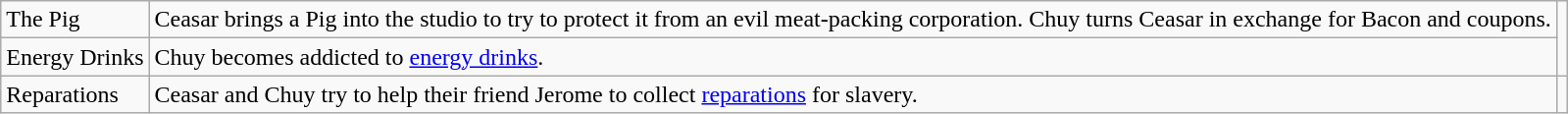<table class="wikitable">
<tr>
<td>The Pig</td>
<td>Ceasar brings a Pig into the studio to try to protect it from an evil meat-packing corporation. Chuy turns Ceasar in exchange for Bacon and coupons.</td>
</tr>
<tr>
<td>Energy Drinks</td>
<td>Chuy becomes addicted to <a href='#'>energy drinks</a>.</td>
</tr>
<tr>
<td>Reparations</td>
<td>Ceasar and Chuy try to help their friend Jerome to collect <a href='#'>reparations</a> for slavery.</td>
<td></td>
</tr>
</table>
